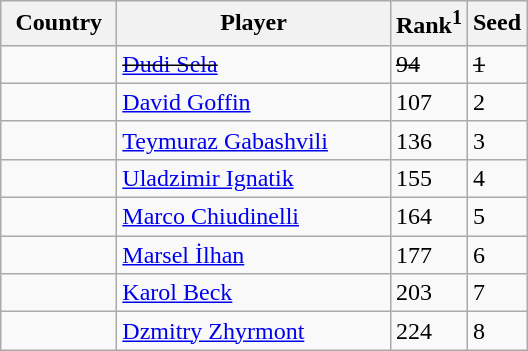<table class="sortable wikitable">
<tr>
<th width="70">Country</th>
<th width="175">Player</th>
<th>Rank<sup>1</sup></th>
<th>Seed</th>
</tr>
<tr>
<td><s></s></td>
<td><s><a href='#'>Dudi Sela</a></s></td>
<td><s>94</s></td>
<td><s>1</s></td>
</tr>
<tr>
<td></td>
<td><a href='#'>David Goffin</a></td>
<td>107</td>
<td>2</td>
</tr>
<tr>
<td></td>
<td><a href='#'>Teymuraz Gabashvili</a></td>
<td>136</td>
<td>3</td>
</tr>
<tr>
<td></td>
<td><a href='#'>Uladzimir Ignatik</a></td>
<td>155</td>
<td>4</td>
</tr>
<tr>
<td></td>
<td><a href='#'>Marco Chiudinelli</a></td>
<td>164</td>
<td>5</td>
</tr>
<tr>
<td></td>
<td><a href='#'>Marsel İlhan</a></td>
<td>177</td>
<td>6</td>
</tr>
<tr>
<td></td>
<td><a href='#'>Karol Beck</a></td>
<td>203</td>
<td>7</td>
</tr>
<tr>
<td></td>
<td><a href='#'>Dzmitry Zhyrmont</a></td>
<td>224</td>
<td>8</td>
</tr>
</table>
